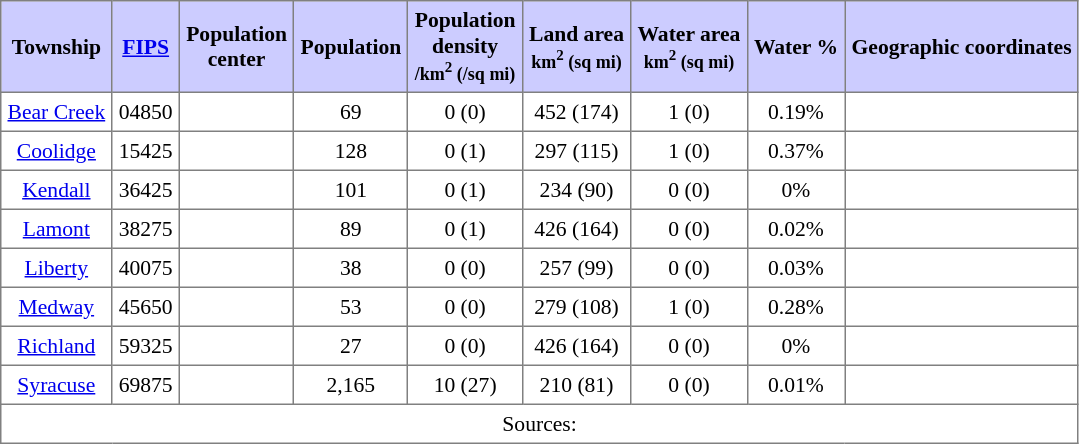<table class="toccolours" border=1 cellspacing=0 cellpadding=4 style="text-align:center; border-collapse:collapse; font-size:90%;">
<tr style="background:#ccccff">
<th>Township</th>
<th><a href='#'>FIPS</a></th>
<th>Population<br>center</th>
<th>Population</th>
<th>Population<br>density<br><small>/km<sup>2</sup> (/sq mi)</small></th>
<th>Land area<br><small>km<sup>2</sup> (sq mi)</small></th>
<th>Water area<br><small>km<sup>2</sup> (sq mi)</small></th>
<th>Water %</th>
<th>Geographic coordinates</th>
</tr>
<tr>
<td><a href='#'>Bear Creek</a></td>
<td>04850</td>
<td></td>
<td>69</td>
<td>0 (0)</td>
<td>452 (174)</td>
<td>1 (0)</td>
<td>0.19%</td>
<td></td>
</tr>
<tr>
<td><a href='#'>Coolidge</a></td>
<td>15425</td>
<td></td>
<td>128</td>
<td>0 (1)</td>
<td>297 (115)</td>
<td>1 (0)</td>
<td>0.37%</td>
<td></td>
</tr>
<tr>
<td><a href='#'>Kendall</a></td>
<td>36425</td>
<td></td>
<td>101</td>
<td>0 (1)</td>
<td>234 (90)</td>
<td>0 (0)</td>
<td>0%</td>
<td></td>
</tr>
<tr>
<td><a href='#'>Lamont</a></td>
<td>38275</td>
<td></td>
<td>89</td>
<td>0 (1)</td>
<td>426 (164)</td>
<td>0 (0)</td>
<td>0.02%</td>
<td></td>
</tr>
<tr>
<td><a href='#'>Liberty</a></td>
<td>40075</td>
<td></td>
<td>38</td>
<td>0 (0)</td>
<td>257 (99)</td>
<td>0 (0)</td>
<td>0.03%</td>
<td></td>
</tr>
<tr>
<td><a href='#'>Medway</a></td>
<td>45650</td>
<td></td>
<td>53</td>
<td>0 (0)</td>
<td>279 (108)</td>
<td>1 (0)</td>
<td>0.28%</td>
<td></td>
</tr>
<tr>
<td><a href='#'>Richland</a></td>
<td>59325</td>
<td></td>
<td>27</td>
<td>0 (0)</td>
<td>426 (164)</td>
<td>0 (0)</td>
<td>0%</td>
<td></td>
</tr>
<tr>
<td><a href='#'>Syracuse</a></td>
<td>69875</td>
<td></td>
<td>2,165</td>
<td>10 (27)</td>
<td>210 (81)</td>
<td>0 (0)</td>
<td>0.01%</td>
<td></td>
</tr>
<tr>
<td colspan=9>Sources: </td>
</tr>
</table>
